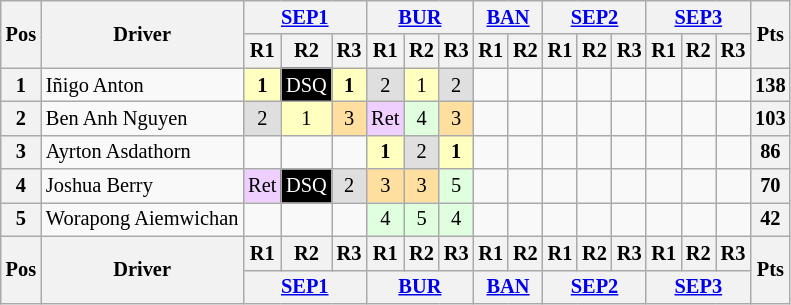<table class="wikitable" style="font-size: 85%; text-align:center">
<tr>
<th rowspan=2>Pos</th>
<th rowspan=2>Driver</th>
<th colspan=3><a href='#'>SEP1</a><br></th>
<th colspan=3><a href='#'>BUR</a><br></th>
<th colspan=2><a href='#'>BAN</a><br></th>
<th colspan=3><a href='#'>SEP2</a><br></th>
<th colspan=3><a href='#'>SEP3</a><br></th>
<th rowspan=2>Pts</th>
</tr>
<tr>
<th>R1</th>
<th>R2</th>
<th>R3</th>
<th>R1</th>
<th>R2</th>
<th>R3</th>
<th>R1</th>
<th>R2</th>
<th>R1</th>
<th>R2</th>
<th>R3</th>
<th>R1</th>
<th>R2</th>
<th>R3</th>
</tr>
<tr>
<th>1</th>
<td style="text-align:left"> Iñigo Anton</td>
<td style="background:#FFFFBF"><strong>1</strong></td>
<td style="background:#000000; color:#FFFFFF">DSQ</td>
<td style="background:#FFFFBF"><strong>1</strong></td>
<td style="background:#DFDFDF">2</td>
<td style="background:#FFFFBF">1</td>
<td style="background:#DFDFDF">2</td>
<td></td>
<td></td>
<td></td>
<td></td>
<td></td>
<td></td>
<td></td>
<td></td>
<th>138</th>
</tr>
<tr>
<th>2</th>
<td style="text-align:left"> Ben Anh Nguyen</td>
<td style="background:#DFDFDF">2</td>
<td style="background:#FFFFBF">1</td>
<td style="background:#FFDF9F">3</td>
<td style="background:#EFCFFF">Ret</td>
<td style="background:#DFFFDF">4</td>
<td style="background:#FFDF9F">3</td>
<td></td>
<td></td>
<td></td>
<td></td>
<td></td>
<td></td>
<td></td>
<td></td>
<th>103</th>
</tr>
<tr>
<th>3</th>
<td style="text-align: left"> Ayrton Asdathorn</td>
<td></td>
<td></td>
<td></td>
<td style="background:#FFFFBF"><strong>1</strong></td>
<td style="background:#DFDFDF">2</td>
<td style="background:#FFFFBF"><strong>1</strong></td>
<td></td>
<td></td>
<td></td>
<td></td>
<td></td>
<td></td>
<td></td>
<td></td>
<th>86</th>
</tr>
<tr>
<th>4</th>
<td style="text-align:left"> Joshua Berry</td>
<td style="background:#EFCFFF">Ret</td>
<td style="background:#000000; color:#FFFFFF">DSQ</td>
<td style="background:#DFDFDF">2</td>
<td style="background:#FFDF9F">3</td>
<td style="background:#FFDF9F">3</td>
<td style="background:#DFFFDF">5</td>
<td></td>
<td></td>
<td></td>
<td></td>
<td></td>
<td></td>
<td></td>
<td></td>
<th>70</th>
</tr>
<tr>
<th>5</th>
<td style="text-align: left" nowrap=""> Worapong Aiemwichan</td>
<td></td>
<td></td>
<td></td>
<td style="background:#DFFFDF">4</td>
<td style="background:#DFFFDF">5</td>
<td style="background:#DFFFDF">4</td>
<td></td>
<td></td>
<td></td>
<td></td>
<td></td>
<td></td>
<td></td>
<td></td>
<th>42</th>
</tr>
<tr>
<th rowspan=2>Pos</th>
<th rowspan=2>Driver</th>
<th>R1</th>
<th>R2</th>
<th>R3</th>
<th>R1</th>
<th>R2</th>
<th>R3</th>
<th>R1</th>
<th>R2</th>
<th>R1</th>
<th>R2</th>
<th>R3</th>
<th>R1</th>
<th>R2</th>
<th>R3</th>
<th rowspan=2>Pts</th>
</tr>
<tr>
<th colspan=3><a href='#'>SEP1</a><br></th>
<th colspan=3><a href='#'>BUR</a><br></th>
<th colspan=2><a href='#'>BAN</a><br></th>
<th colspan=3><a href='#'>SEP2</a><br></th>
<th colspan=3><a href='#'>SEP3</a><br></th>
</tr>
</table>
